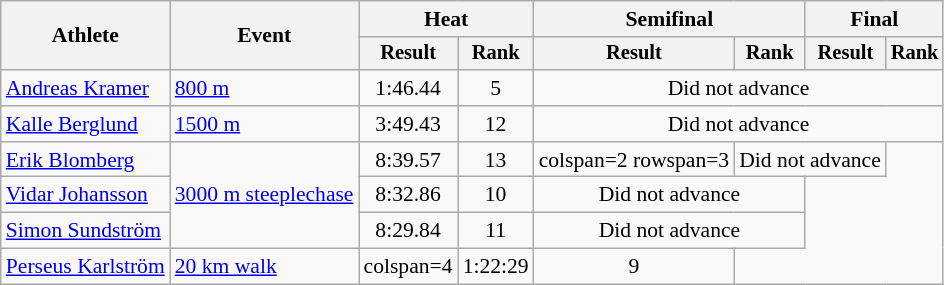<table class="wikitable" style="font-size:90%">
<tr>
<th rowspan="2">Athlete</th>
<th rowspan="2">Event</th>
<th colspan="2">Heat</th>
<th colspan="2">Semifinal</th>
<th colspan="2">Final</th>
</tr>
<tr style="font-size:95%">
<th>Result</th>
<th>Rank</th>
<th>Result</th>
<th>Rank</th>
<th>Result</th>
<th>Rank</th>
</tr>
<tr align=center>
<td align=left><a href='#'>Andreas Kramer</a></td>
<td align=left><a href='#'>800 m</a></td>
<td>1:46.44</td>
<td>5</td>
<td colspan=4>Did not advance</td>
</tr>
<tr align=center>
<td align=left><a href='#'>Kalle Berglund</a></td>
<td align=left><a href='#'>1500 m</a></td>
<td>3:49.43</td>
<td>12</td>
<td colspan=4>Did not advance</td>
</tr>
<tr align=center>
<td align=left><a href='#'>Erik Blomberg</a></td>
<td align=left rowspan=3><a href='#'>3000 m steeplechase</a></td>
<td>8:39.57</td>
<td>13</td>
<td>colspan=2 rowspan=3 </td>
<td colspan=2>Did not advance</td>
</tr>
<tr align=center>
<td align=left><a href='#'>Vidar Johansson</a></td>
<td>8:32.86</td>
<td>10</td>
<td colspan=2>Did not advance</td>
</tr>
<tr align=center>
<td align=left><a href='#'>Simon Sundström</a></td>
<td>8:29.84</td>
<td>11</td>
<td colspan=2>Did not advance</td>
</tr>
<tr align=center>
<td align=left><a href='#'>Perseus Karlström</a></td>
<td align=left><a href='#'>20 km walk</a></td>
<td>colspan=4 </td>
<td>1:22:29</td>
<td>9</td>
</tr>
</table>
